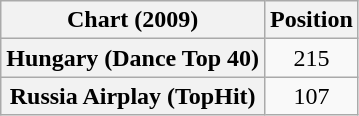<table class="wikitable plainrowheaders" style="text-align:center">
<tr>
<th scope="col">Chart (2009)</th>
<th scope="col">Position</th>
</tr>
<tr>
<th scope="row">Hungary (Dance Top 40)</th>
<td>215</td>
</tr>
<tr>
<th scope="row">Russia Airplay (TopHit)</th>
<td>107</td>
</tr>
</table>
